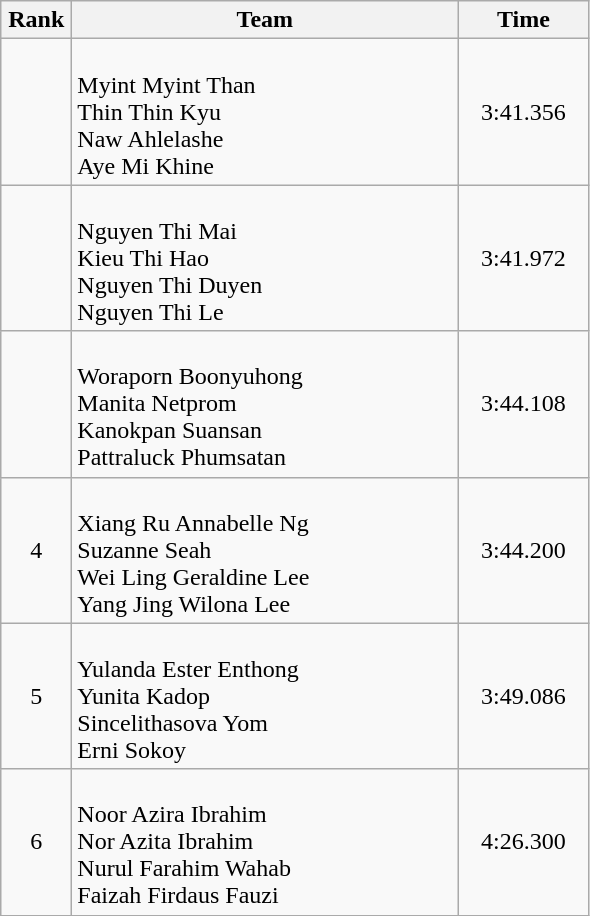<table class=wikitable style="text-align:center">
<tr>
<th width=40>Rank</th>
<th width=250>Team</th>
<th width=80>Time</th>
</tr>
<tr>
<td></td>
<td align=left><br>Myint Myint Than<br>Thin Thin Kyu<br>Naw Ahlelashe<br>Aye Mi Khine</td>
<td>3:41.356</td>
</tr>
<tr>
<td></td>
<td align=left><br>Nguyen Thi Mai<br>Kieu Thi Hao<br>Nguyen Thi Duyen<br>Nguyen Thi Le</td>
<td>3:41.972</td>
</tr>
<tr>
<td></td>
<td align=left><br>Woraporn Boonyuhong<br>Manita Netprom<br>Kanokpan Suansan<br>Pattraluck Phumsatan</td>
<td>3:44.108</td>
</tr>
<tr>
<td>4</td>
<td align=left><br>Xiang Ru Annabelle Ng<br>Suzanne Seah<br>Wei Ling Geraldine Lee<br>Yang Jing Wilona Lee</td>
<td>3:44.200</td>
</tr>
<tr>
<td>5</td>
<td align=left><br>Yulanda Ester Enthong<br>Yunita Kadop<br>Sincelithasova Yom<br>Erni Sokoy</td>
<td>3:49.086</td>
</tr>
<tr>
<td>6</td>
<td align=left><br>Noor Azira Ibrahim<br>Nor Azita Ibrahim<br>Nurul Farahim Wahab<br>Faizah Firdaus Fauzi</td>
<td>4:26.300</td>
</tr>
</table>
